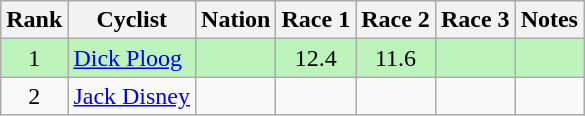<table class="wikitable sortable" style="text-align:center">
<tr>
<th>Rank</th>
<th>Cyclist</th>
<th>Nation</th>
<th>Race 1</th>
<th>Race 2</th>
<th>Race 3</th>
<th>Notes</th>
</tr>
<tr bgcolor=bbf3bb>
<td>1</td>
<td align=left><a href='#'>Dick Ploog</a></td>
<td align=left></td>
<td>12.4</td>
<td>11.6</td>
<td></td>
<td></td>
</tr>
<tr>
<td>2</td>
<td align=left><a href='#'>Jack Disney</a></td>
<td align=left></td>
<td></td>
<td></td>
<td></td>
<td></td>
</tr>
</table>
